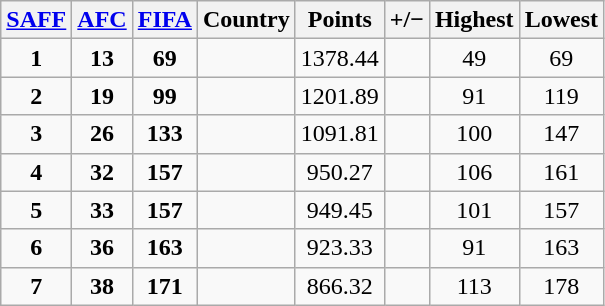<table class="wikitable sortable" style="text-align: center;">
<tr>
<th><a href='#'>SAFF</a></th>
<th><a href='#'>AFC</a></th>
<th><a href='#'>FIFA</a></th>
<th>Country</th>
<th>Points</th>
<th>+/−</th>
<th>Highest</th>
<th>Lowest</th>
</tr>
<tr>
<td><strong>1</strong></td>
<td><strong>13</strong></td>
<td><strong>69</strong></td>
<td align=left></td>
<td>1378.44</td>
<td></td>
<td>49</td>
<td>69</td>
</tr>
<tr>
<td><strong>2</strong></td>
<td><strong>19</strong></td>
<td><strong>99</strong></td>
<td align=left></td>
<td>1201.89</td>
<td></td>
<td>91</td>
<td>119</td>
</tr>
<tr>
<td><strong>3</strong></td>
<td><strong>26</strong></td>
<td><strong>133</strong></td>
<td align=left></td>
<td>1091.81</td>
<td></td>
<td>100</td>
<td>147</td>
</tr>
<tr>
<td><strong>4</strong></td>
<td><strong>32</strong></td>
<td><strong>157</strong></td>
<td align=left></td>
<td>950.27</td>
<td></td>
<td>106</td>
<td>161</td>
</tr>
<tr>
<td><strong>5</strong></td>
<td><strong>33</strong></td>
<td><strong>157</strong></td>
<td align=left></td>
<td>949.45</td>
<td></td>
<td>101</td>
<td>157</td>
</tr>
<tr>
<td><strong>6</strong></td>
<td><strong>36</strong></td>
<td><strong>163</strong></td>
<td align=left></td>
<td>923.33</td>
<td></td>
<td>91</td>
<td>163</td>
</tr>
<tr>
<td><strong>7</strong></td>
<td><strong>38</strong></td>
<td><strong>171</strong></td>
<td align=left></td>
<td>866.32</td>
<td></td>
<td>113</td>
<td>178</td>
</tr>
</table>
